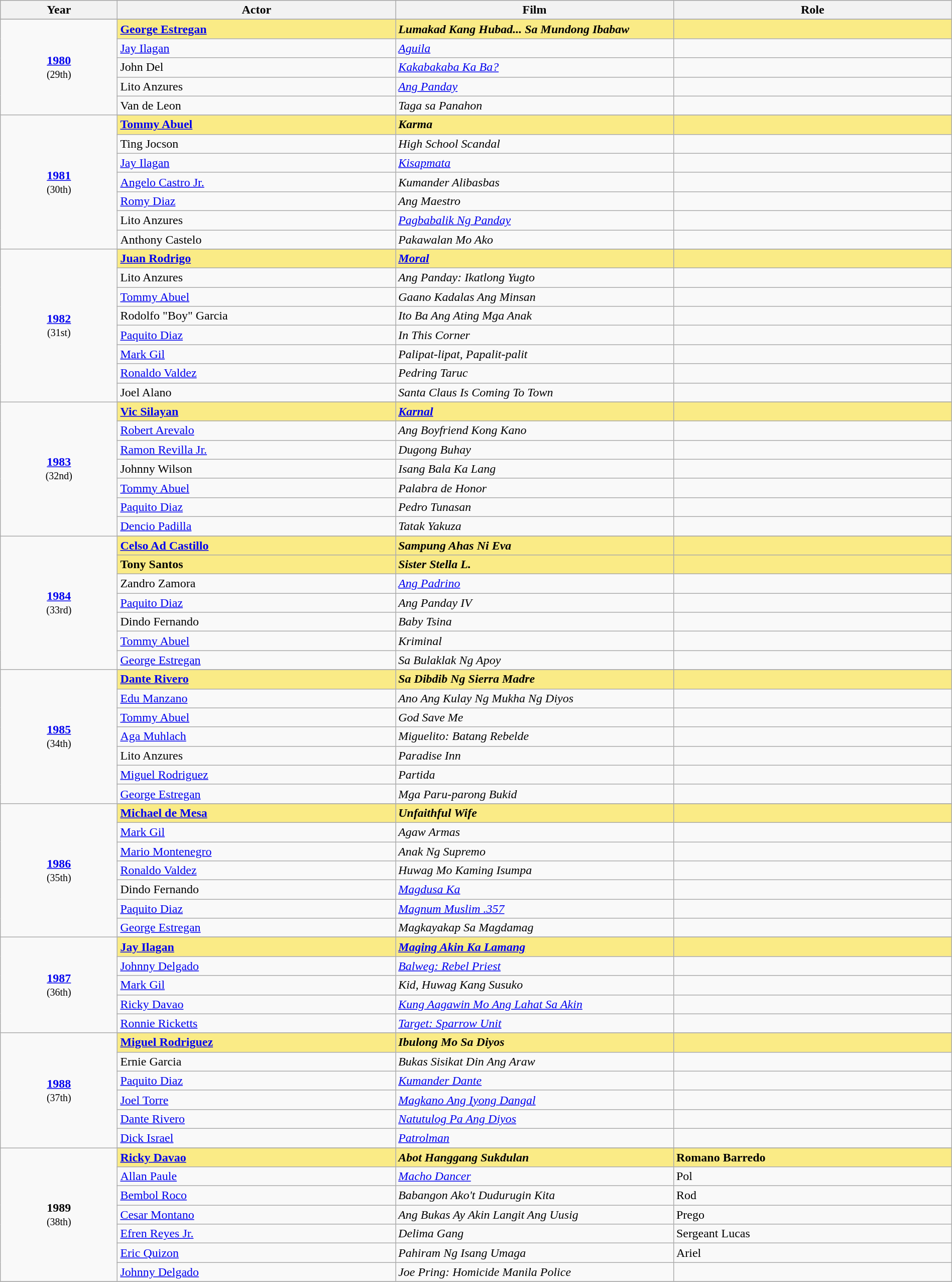<table class="wikitable" style="width:100%">
<tr bgcolor="#bebebe">
<th width="8%">Year</th>
<th width="19%">Actor</th>
<th width="19%">Film</th>
<th width="19%">Role</th>
</tr>
<tr>
</tr>
<tr>
<td rowspan=6 style="text-align:center"><strong><a href='#'>1980</a></strong><br><small>(29th)</small></td>
</tr>
<tr style="background:#FAEB86">
<td><strong><a href='#'>George Estregan</a></strong></td>
<td><strong><em>Lumakad Kang Hubad... Sa Mundong Ibabaw</em></strong></td>
<td></td>
</tr>
<tr>
<td><a href='#'>Jay Ilagan</a></td>
<td><em><a href='#'>Aguila</a></em></td>
<td></td>
</tr>
<tr>
<td>John Del</td>
<td><em><a href='#'>Kakabakaba Ka Ba?</a></em></td>
<td></td>
</tr>
<tr>
<td>Lito Anzures</td>
<td><em><a href='#'>Ang Panday</a></em></td>
<td></td>
</tr>
<tr>
<td>Van de Leon</td>
<td><em>Taga sa Panahon</em></td>
<td></td>
</tr>
<tr>
<td rowspan=8 style="text-align:center"><strong><a href='#'>1981</a></strong><br><small>(30th)</small></td>
</tr>
<tr style="background:#FAEB86">
<td><strong><a href='#'>Tommy Abuel</a></strong></td>
<td><strong><em>Karma</em></strong></td>
<td></td>
</tr>
<tr>
<td>Ting Jocson</td>
<td><em>High School Scandal</em></td>
<td></td>
</tr>
<tr>
<td><a href='#'>Jay Ilagan</a></td>
<td><em><a href='#'>Kisapmata</a></em></td>
<td></td>
</tr>
<tr>
<td><a href='#'>Angelo Castro Jr.</a></td>
<td><em>Kumander Alibasbas</em></td>
<td></td>
</tr>
<tr>
<td><a href='#'>Romy Diaz</a></td>
<td><em>Ang Maestro</em></td>
<td></td>
</tr>
<tr>
<td>Lito Anzures</td>
<td><em><a href='#'>Pagbabalik Ng Panday</a></em></td>
<td></td>
</tr>
<tr>
<td>Anthony Castelo</td>
<td><em>Pakawalan Mo Ako</em></td>
<td></td>
</tr>
<tr>
<td rowspan=9 style="text-align:center"><strong><a href='#'>1982</a></strong><br><small>(31st)</small></td>
</tr>
<tr style="background:#FAEB86">
<td><strong><a href='#'>Juan Rodrigo</a></strong></td>
<td><strong><em><a href='#'>Moral</a> </em></strong></td>
<td></td>
</tr>
<tr>
<td>Lito Anzures</td>
<td><em>Ang Panday: Ikatlong Yugto  </em></td>
<td></td>
</tr>
<tr>
<td><a href='#'>Tommy Abuel</a></td>
<td><em>Gaano Kadalas Ang Minsan </em></td>
<td></td>
</tr>
<tr>
<td>Rodolfo "Boy" Garcia</td>
<td><em>Ito Ba Ang Ating Mga Anak</em></td>
<td></td>
</tr>
<tr>
<td><a href='#'>Paquito Diaz</a></td>
<td><em>In This Corner </em></td>
<td></td>
</tr>
<tr>
<td><a href='#'>Mark Gil</a></td>
<td><em>Palipat-lipat, Papalit-palit  </em></td>
<td></td>
</tr>
<tr>
<td><a href='#'>Ronaldo Valdez</a></td>
<td><em>Pedring Taruc</em></td>
<td></td>
</tr>
<tr>
<td>Joel Alano</td>
<td><em>Santa Claus Is Coming To Town</em></td>
<td></td>
</tr>
<tr>
<td rowspan=8 style="text-align:center"><strong><a href='#'>1983</a></strong><br><small>(32nd)</small></td>
</tr>
<tr style="background:#FAEB86">
<td><strong><a href='#'>Vic Silayan</a></strong></td>
<td><strong><em><a href='#'>Karnal</a></em></strong></td>
<td></td>
</tr>
<tr>
<td><a href='#'>Robert Arevalo</a></td>
<td><em>Ang Boyfriend Kong Kano</em></td>
<td></td>
</tr>
<tr>
<td><a href='#'>Ramon Revilla Jr.</a></td>
<td><em>Dugong Buhay</em></td>
<td></td>
</tr>
<tr>
<td>Johnny Wilson</td>
<td><em>Isang Bala Ka Lang</em></td>
<td></td>
</tr>
<tr>
<td><a href='#'>Tommy Abuel</a></td>
<td><em>Palabra de Honor</em></td>
<td></td>
</tr>
<tr>
<td><a href='#'>Paquito Diaz</a></td>
<td><em>Pedro Tunasan</em></td>
<td></td>
</tr>
<tr>
<td><a href='#'>Dencio Padilla</a></td>
<td><em>Tatak Yakuza</em></td>
<td></td>
</tr>
<tr>
<td rowspan=8 style="text-align:center"><strong><a href='#'>1984</a></strong><br><small>(33rd)</small></td>
</tr>
<tr style="background:#FAEB86">
<td><strong><a href='#'>Celso Ad Castillo</a></strong></td>
<td><strong><em>Sampung Ahas Ni Eva</em></strong></td>
<td></td>
</tr>
<tr style="background:#FAEB86">
<td><strong>Tony Santos</strong></td>
<td><strong><em>Sister Stella L.</em></strong></td>
<td></td>
</tr>
<tr>
<td>Zandro Zamora</td>
<td><em><a href='#'>Ang Padrino</a></em></td>
<td></td>
</tr>
<tr>
<td><a href='#'>Paquito Diaz</a></td>
<td><em>Ang Panday IV</em></td>
<td></td>
</tr>
<tr>
<td>Dindo Fernando</td>
<td><em>Baby Tsina </em></td>
<td></td>
</tr>
<tr>
<td><a href='#'>Tommy Abuel</a></td>
<td><em>Kriminal</em></td>
<td></td>
</tr>
<tr>
<td><a href='#'>George Estregan</a></td>
<td><em>Sa Bulaklak Ng Apoy</em></td>
<td></td>
</tr>
<tr>
<td rowspan=8 style="text-align:center"><strong><a href='#'>1985</a></strong><br><small>(34th)</small></td>
</tr>
<tr style="background:#FAEB86">
<td><strong><a href='#'>Dante Rivero</a></strong></td>
<td><strong><em>Sa Dibdib Ng Sierra Madre</em></strong></td>
<td></td>
</tr>
<tr>
<td><a href='#'>Edu Manzano</a></td>
<td><em>Ano Ang Kulay Ng Mukha Ng Diyos</em></td>
<td></td>
</tr>
<tr>
<td><a href='#'>Tommy Abuel</a></td>
<td><em>God Save Me</em></td>
<td></td>
</tr>
<tr>
<td><a href='#'>Aga Muhlach</a></td>
<td><em>Miguelito: Batang Rebelde</em></td>
<td></td>
</tr>
<tr>
<td>Lito Anzures</td>
<td><em>Paradise Inn</em></td>
<td></td>
</tr>
<tr>
<td><a href='#'>Miguel Rodriguez</a></td>
<td><em>Partida</em></td>
<td></td>
</tr>
<tr>
<td><a href='#'>George Estregan</a></td>
<td><em>Mga Paru-parong Bukid</em></td>
<td></td>
</tr>
<tr>
<td rowspan=8 style="text-align:center"><strong><a href='#'>1986</a></strong><br><small>(35th)</small></td>
</tr>
<tr style="background:#FAEB86">
<td><strong><a href='#'>Michael de Mesa</a></strong></td>
<td><strong><em>Unfaithful Wife</em></strong></td>
<td></td>
</tr>
<tr>
<td><a href='#'>Mark Gil</a></td>
<td><em>Agaw Armas</em></td>
<td></td>
</tr>
<tr>
<td><a href='#'>Mario Montenegro</a></td>
<td><em>Anak Ng Supremo</em></td>
<td></td>
</tr>
<tr>
<td><a href='#'>Ronaldo Valdez</a></td>
<td><em>Huwag Mo Kaming Isumpa</em></td>
<td></td>
</tr>
<tr>
<td>Dindo Fernando</td>
<td><em><a href='#'>Magdusa Ka</a></em></td>
<td></td>
</tr>
<tr>
<td><a href='#'>Paquito Diaz</a></td>
<td><em><a href='#'>Magnum Muslim .357</a></em></td>
<td></td>
</tr>
<tr>
<td><a href='#'>George Estregan</a></td>
<td><em>Magkayakap Sa Magdamag</em></td>
<td></td>
</tr>
<tr>
<td rowspan=6 style="text-align:center"><strong><a href='#'>1987</a></strong><br><small>(36th)</small></td>
</tr>
<tr style="background:#FAEB86">
<td><strong><a href='#'>Jay Ilagan</a></strong></td>
<td><strong><em><a href='#'>Maging Akin Ka Lamang</a></em></strong></td>
<td></td>
</tr>
<tr>
<td><a href='#'>Johnny Delgado</a></td>
<td><em><a href='#'>Balweg: Rebel Priest</a> </em></td>
<td></td>
</tr>
<tr>
<td><a href='#'>Mark Gil</a></td>
<td><em>Kid, Huwag Kang Susuko </em></td>
<td></td>
</tr>
<tr>
<td><a href='#'>Ricky Davao</a></td>
<td><em><a href='#'>Kung Aagawin Mo Ang Lahat Sa Akin</a></em></td>
<td></td>
</tr>
<tr>
<td><a href='#'>Ronnie Ricketts</a></td>
<td><em><a href='#'>Target: Sparrow Unit</a></em></td>
<td></td>
</tr>
<tr>
<td rowspan=7 style="text-align:center"><strong><a href='#'>1988</a></strong><br><small>(37th)</small></td>
</tr>
<tr style="background:#FAEB86">
<td><strong><a href='#'>Miguel Rodriguez</a></strong></td>
<td><strong><em>Ibulong Mo Sa Diyos</em></strong></td>
<td></td>
</tr>
<tr>
<td>Ernie Garcia</td>
<td><em>Bukas Sisikat Din Ang Araw</em></td>
<td></td>
</tr>
<tr>
<td><a href='#'>Paquito Diaz</a></td>
<td><em><a href='#'>Kumander Dante</a></em></td>
<td></td>
</tr>
<tr>
<td><a href='#'>Joel Torre</a></td>
<td><em><a href='#'>Magkano Ang Iyong Dangal</a></em></td>
<td></td>
</tr>
<tr>
<td><a href='#'>Dante Rivero</a></td>
<td><em><a href='#'>Natutulog Pa Ang Diyos</a></em></td>
<td></td>
</tr>
<tr>
<td><a href='#'>Dick Israel</a></td>
<td><em><a href='#'>Patrolman</a></em></td>
<td></td>
</tr>
<tr>
<td rowspan=8 style="text-align:center"><strong>1989</strong><br><small>(38th)</small></td>
</tr>
<tr style="background:#FAEB86">
<td><strong><a href='#'>Ricky Davao</a></strong></td>
<td><strong><em>Abot Hanggang Sukdulan</em></strong></td>
<td><strong>Romano Barredo</strong></td>
</tr>
<tr>
<td><a href='#'>Allan Paule</a></td>
<td><em><a href='#'>Macho Dancer</a></em></td>
<td>Pol</td>
</tr>
<tr>
<td><a href='#'>Bembol Roco</a></td>
<td><em>Babangon Ako't Dudurugin Kita</em></td>
<td>Rod</td>
</tr>
<tr>
<td><a href='#'>Cesar Montano</a></td>
<td><em>Ang Bukas Ay Akin Langit Ang Uusig</em></td>
<td>Prego</td>
</tr>
<tr>
<td><a href='#'>Efren Reyes Jr.</a></td>
<td><em>Delima Gang</em></td>
<td>Sergeant Lucas</td>
</tr>
<tr>
<td><a href='#'>Eric Quizon</a></td>
<td><em>Pahiram Ng Isang Umaga</em></td>
<td>Ariel</td>
</tr>
<tr>
<td><a href='#'>Johnny Delgado</a></td>
<td><em>Joe Pring: Homicide Manila Police</em></td>
<td></td>
</tr>
<tr>
</tr>
</table>
